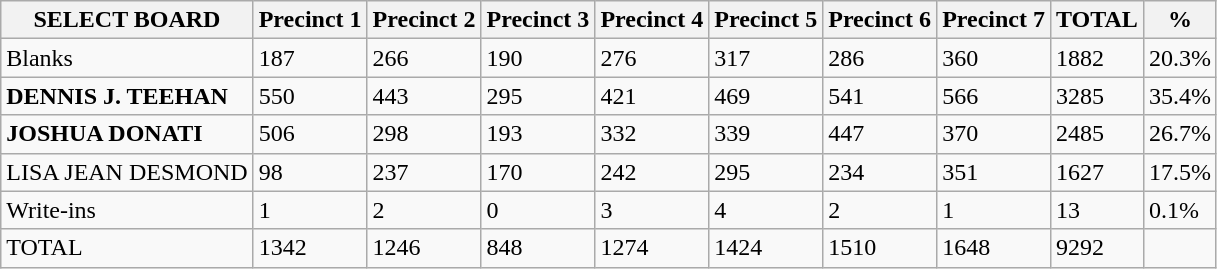<table class="wikitable">
<tr>
<th>SELECT BOARD</th>
<th>Precinct 1</th>
<th>Precinct 2</th>
<th>Precinct 3</th>
<th>Precinct 4</th>
<th>Precinct 5</th>
<th>Precinct 6</th>
<th>Precinct 7</th>
<th>TOTAL</th>
<th>%</th>
</tr>
<tr>
<td>Blanks</td>
<td>187</td>
<td>266</td>
<td>190</td>
<td>276</td>
<td>317</td>
<td>286</td>
<td>360</td>
<td>1882</td>
<td>20.3%</td>
</tr>
<tr>
<td><strong>DENNIS J. TEEHAN</strong></td>
<td>550</td>
<td>443</td>
<td>295</td>
<td>421</td>
<td>469</td>
<td>541</td>
<td>566</td>
<td>3285</td>
<td>35.4%</td>
</tr>
<tr>
<td><strong>JOSHUA DONATI</strong></td>
<td>506</td>
<td>298</td>
<td>193</td>
<td>332</td>
<td>339</td>
<td>447</td>
<td>370</td>
<td>2485</td>
<td>26.7%</td>
</tr>
<tr>
<td>LISA JEAN DESMOND</td>
<td>98</td>
<td>237</td>
<td>170</td>
<td>242</td>
<td>295</td>
<td>234</td>
<td>351</td>
<td>1627</td>
<td>17.5%</td>
</tr>
<tr>
<td>Write-ins</td>
<td>1</td>
<td>2</td>
<td>0</td>
<td>3</td>
<td>4</td>
<td>2</td>
<td>1</td>
<td>13</td>
<td>0.1%</td>
</tr>
<tr>
<td>TOTAL</td>
<td>1342</td>
<td>1246</td>
<td>848</td>
<td>1274</td>
<td>1424</td>
<td>1510</td>
<td>1648</td>
<td>9292</td>
</tr>
</table>
